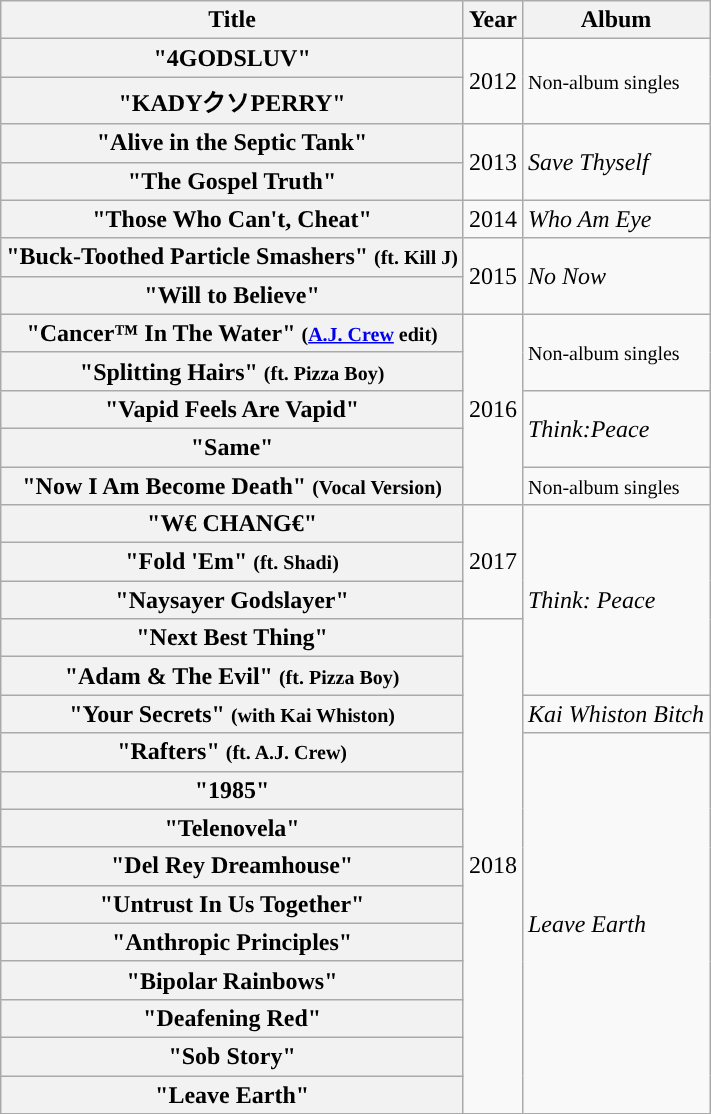<table class="wikitable">
<tr>
<th>Title</th>
<th>Year</th>
<th>Album</th>
</tr>
<tr>
<th scope="row">"4GODSLUV"</th>
<td rowspan="2">2012</td>
<td rowspan="2"><small>Non-album singles</small></td>
</tr>
<tr>
<th scope="row">"KADYクソPERRY"</th>
</tr>
<tr>
<th scope="row">"Alive in the Septic Tank"</th>
<td rowspan="2">2013</td>
<td rowspan="2"><em>Save Thyself</em></td>
</tr>
<tr>
<th scope="row">"The Gospel Truth"</th>
</tr>
<tr>
<th scope="row">"Those Who Can't, Cheat"</th>
<td>2014</td>
<td><em>Who Am Eye</em></td>
</tr>
<tr>
<th scope="row">"Buck-Toothed Particle Smashers" <small>(ft. Kill J)</small></th>
<td rowspan="2">2015</td>
<td rowspan="2"><em>No Now</em></td>
</tr>
<tr>
<th scope="row">"Will to Believe"</th>
</tr>
<tr>
<th scope="row">"Cancer™ In The Water" <small>(<a href='#'>A.J. Crew</a> edit)</small></th>
<td rowspan="5">2016</td>
<td rowspan="2"><small>Non-album singles</small></td>
</tr>
<tr>
<th scope="row">"Splitting Hairs" <small>(ft. Pizza Boy)</small></th>
</tr>
<tr>
<th scope="row">"Vapid Feels Are Vapid"</th>
<td rowspan="2"><em>Think:Peace</em></td>
</tr>
<tr>
<th scope="row">"Same"</th>
</tr>
<tr>
<th scope="row">"Now I Am Become Death" <small>(Vocal Version)</small></th>
<td><small>Non-album singles</small></td>
</tr>
<tr>
<th scope="row">"W€ CHANG€"</th>
<td rowspan="3">2017</td>
<td rowspan="5"><em>Think: Peace</em></td>
</tr>
<tr>
<th scope="row">"Fold 'Em" <small>(ft. Shadi)</small></th>
</tr>
<tr>
<th scope="row">"Naysayer Godslayer"</th>
</tr>
<tr>
<th scope="row">"Next Best Thing"</th>
<td rowspan="13">2018</td>
</tr>
<tr>
<th scope="row">"Adam & The Evil" <small>(ft. Pizza Boy)</small></th>
</tr>
<tr>
<th scope="row">"Your Secrets" <small>(with Kai Whiston)</small></th>
<td><em>Kai Whiston Bitch</em></td>
</tr>
<tr>
<th scope="row">"Rafters" <small>(ft. A.J. Crew)</small></th>
<td rowspan="10"><em>Leave Earth</em></td>
</tr>
<tr>
<th scope="row">"1985"</th>
</tr>
<tr>
<th scope="row">"Telenovela"</th>
</tr>
<tr>
<th scope="row">"Del Rey Dreamhouse"</th>
</tr>
<tr>
<th scope="row">"Untrust In Us Together"</th>
</tr>
<tr>
<th scope="row">"Anthropic Principles"</th>
</tr>
<tr>
<th scope="row">"Bipolar Rainbows"</th>
</tr>
<tr>
<th scope="row">"Deafening Red"</th>
</tr>
<tr>
<th scope="row">"Sob Story"</th>
</tr>
<tr>
<th scope="row">"Leave Earth"</th>
</tr>
</table>
